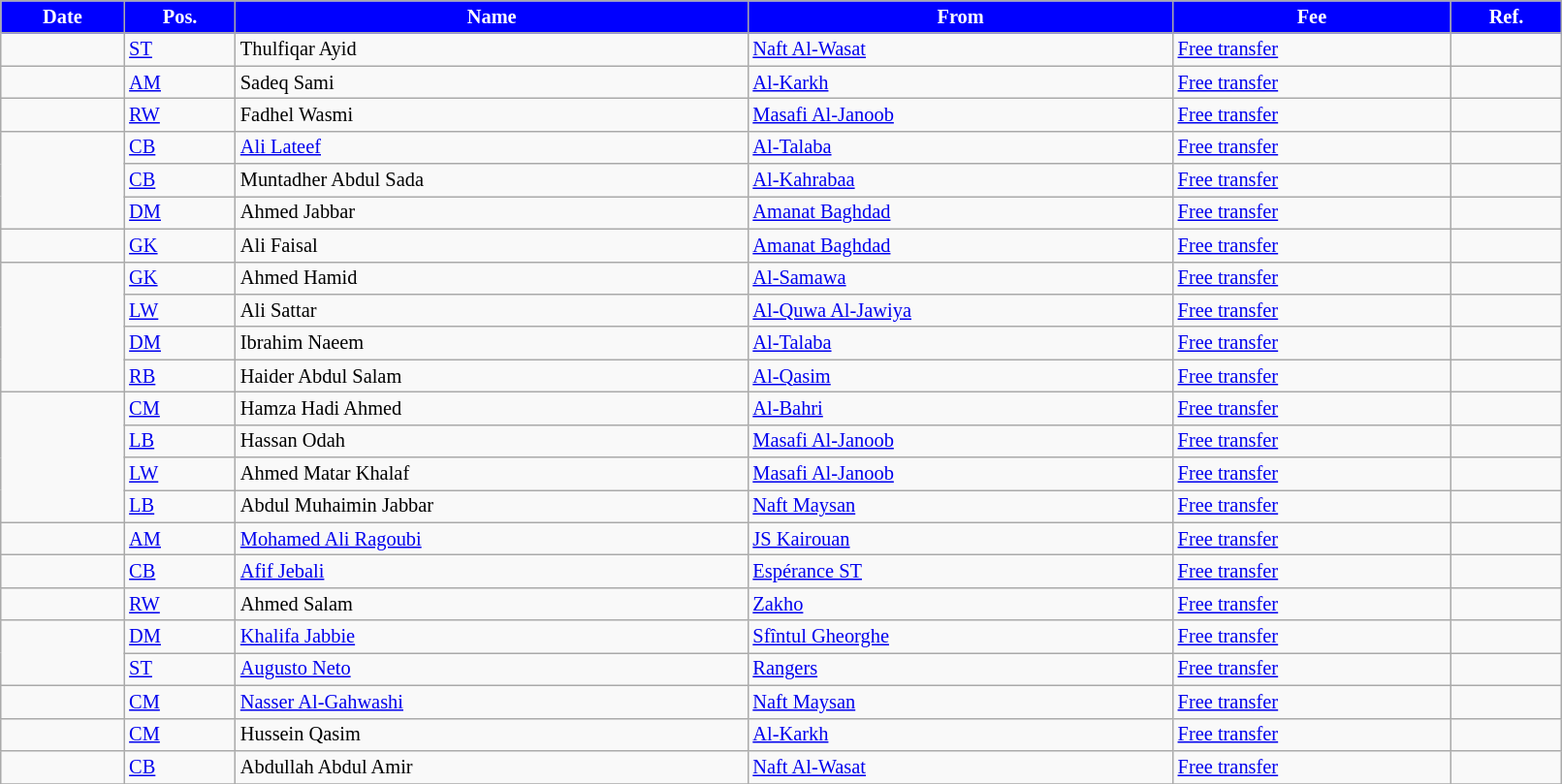<table class="wikitable sortable" style="width:85%; text-align:center; font-size:85%; text-align:left;">
<tr>
<th style="color:white; background:blue;">Date</th>
<th style="color:white; background:blue;">Pos.</th>
<th style="color:white; background:blue;">Name</th>
<th style="color:white; background:blue;">From</th>
<th style="color:white; background:blue;">Fee</th>
<th style="color:white; background:blue;">Ref.</th>
</tr>
<tr>
<td rowspan="1"></td>
<td><a href='#'>ST</a></td>
<td> Thulfiqar Ayid</td>
<td> <a href='#'>Naft Al-Wasat</a></td>
<td rowspan="1"><a href='#'>Free transfer</a></td>
<td></td>
</tr>
<tr>
<td rowspan="1"></td>
<td><a href='#'>AM</a></td>
<td> Sadeq Sami</td>
<td> <a href='#'>Al-Karkh</a></td>
<td rowspan="1"><a href='#'>Free transfer</a></td>
<td></td>
</tr>
<tr>
<td rowspan="1"></td>
<td><a href='#'>RW</a></td>
<td> Fadhel Wasmi</td>
<td> <a href='#'>Masafi Al-Janoob</a></td>
<td rowspan="1"><a href='#'>Free transfer</a></td>
<td></td>
</tr>
<tr>
<td rowspan="3"></td>
<td><a href='#'>CB</a></td>
<td> <a href='#'>Ali Lateef</a></td>
<td> <a href='#'>Al-Talaba</a></td>
<td rowspan="1"><a href='#'>Free transfer</a></td>
<td></td>
</tr>
<tr>
<td><a href='#'>CB</a></td>
<td> Muntadher Abdul Sada</td>
<td> <a href='#'>Al-Kahrabaa</a></td>
<td rowspan="1"><a href='#'>Free transfer</a></td>
<td></td>
</tr>
<tr>
<td><a href='#'>DM</a></td>
<td> Ahmed Jabbar</td>
<td> <a href='#'>Amanat Baghdad</a></td>
<td rowspan="1"><a href='#'>Free transfer</a></td>
<td></td>
</tr>
<tr>
<td rowspan="1"></td>
<td><a href='#'>GK</a></td>
<td> Ali Faisal</td>
<td> <a href='#'>Amanat Baghdad</a></td>
<td rowspan="1"><a href='#'>Free transfer</a></td>
<td></td>
</tr>
<tr>
<td rowspan="4"></td>
<td><a href='#'>GK</a></td>
<td> Ahmed Hamid</td>
<td> <a href='#'>Al-Samawa</a></td>
<td rowspan="1"><a href='#'>Free transfer</a></td>
<td></td>
</tr>
<tr>
<td><a href='#'>LW</a></td>
<td> Ali Sattar</td>
<td> <a href='#'>Al-Quwa Al-Jawiya</a></td>
<td rowspan="1"><a href='#'>Free transfer</a></td>
<td></td>
</tr>
<tr>
<td><a href='#'>DM</a></td>
<td> Ibrahim Naeem</td>
<td> <a href='#'>Al-Talaba</a></td>
<td rowspan="1"><a href='#'>Free transfer</a></td>
<td></td>
</tr>
<tr>
<td><a href='#'>RB</a></td>
<td> Haider Abdul Salam</td>
<td> <a href='#'>Al-Qasim</a></td>
<td rowspan="1"><a href='#'>Free transfer</a></td>
<td></td>
</tr>
<tr>
<td rowspan="4"></td>
<td><a href='#'>CM</a></td>
<td> Hamza Hadi Ahmed</td>
<td> <a href='#'>Al-Bahri</a></td>
<td rowspan="1"><a href='#'>Free transfer</a></td>
<td></td>
</tr>
<tr>
<td><a href='#'>LB</a></td>
<td> Hassan Odah</td>
<td> <a href='#'>Masafi Al-Janoob</a></td>
<td rowspan="1"><a href='#'>Free transfer</a></td>
<td></td>
</tr>
<tr>
<td><a href='#'>LW</a></td>
<td> Ahmed Matar Khalaf</td>
<td> <a href='#'>Masafi Al-Janoob</a></td>
<td rowspan="1"><a href='#'>Free transfer</a></td>
<td></td>
</tr>
<tr>
<td><a href='#'>LB</a></td>
<td> Abdul Muhaimin Jabbar</td>
<td> <a href='#'>Naft Maysan</a></td>
<td rowspan="1"><a href='#'>Free transfer</a></td>
<td></td>
</tr>
<tr>
<td rowspan="1"></td>
<td><a href='#'>AM</a></td>
<td> <a href='#'>Mohamed Ali Ragoubi</a></td>
<td> <a href='#'>JS Kairouan</a></td>
<td rowspan="1"><a href='#'>Free transfer</a></td>
<td></td>
</tr>
<tr>
<td rowspan="1"></td>
<td><a href='#'>CB</a></td>
<td> <a href='#'>Afif Jebali</a></td>
<td> <a href='#'>Espérance ST</a></td>
<td rowspan="1"><a href='#'>Free transfer</a></td>
<td></td>
</tr>
<tr>
<td rowspan="1"></td>
<td><a href='#'>RW</a></td>
<td> Ahmed Salam</td>
<td> <a href='#'>Zakho</a></td>
<td rowspan="1"><a href='#'>Free transfer</a></td>
<td></td>
</tr>
<tr>
<td rowspan="2"></td>
<td><a href='#'>DM</a></td>
<td> <a href='#'>Khalifa Jabbie</a></td>
<td> <a href='#'>Sfîntul Gheorghe</a></td>
<td rowspan="1"><a href='#'>Free transfer</a></td>
<td></td>
</tr>
<tr>
<td><a href='#'>ST</a></td>
<td> <a href='#'>Augusto Neto</a></td>
<td> <a href='#'>Rangers</a></td>
<td rowspan="1"><a href='#'>Free transfer</a></td>
<td></td>
</tr>
<tr>
<td rowspan="1"></td>
<td><a href='#'>CM</a></td>
<td> <a href='#'>Nasser Al-Gahwashi</a></td>
<td> <a href='#'>Naft Maysan</a></td>
<td rowspan="1"><a href='#'>Free transfer</a></td>
<td></td>
</tr>
<tr>
<td rowspan="1"></td>
<td><a href='#'>CM</a></td>
<td> Hussein Qasim</td>
<td> <a href='#'>Al-Karkh</a></td>
<td rowspan="1"><a href='#'>Free transfer</a></td>
<td></td>
</tr>
<tr>
<td rowspan="1"></td>
<td><a href='#'>CB</a></td>
<td> Abdullah Abdul Amir</td>
<td> <a href='#'>Naft Al-Wasat</a></td>
<td rowspan="1"><a href='#'>Free transfer</a></td>
<td></td>
</tr>
<tr>
</tr>
</table>
